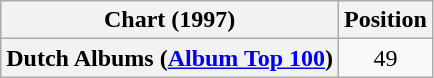<table class="wikitable plainrowheaders" style="text-align:center">
<tr>
<th scope="col">Chart (1997)</th>
<th scope="col">Position</th>
</tr>
<tr>
<th scope="row">Dutch Albums (<a href='#'>Album Top 100</a>)</th>
<td>49</td>
</tr>
</table>
